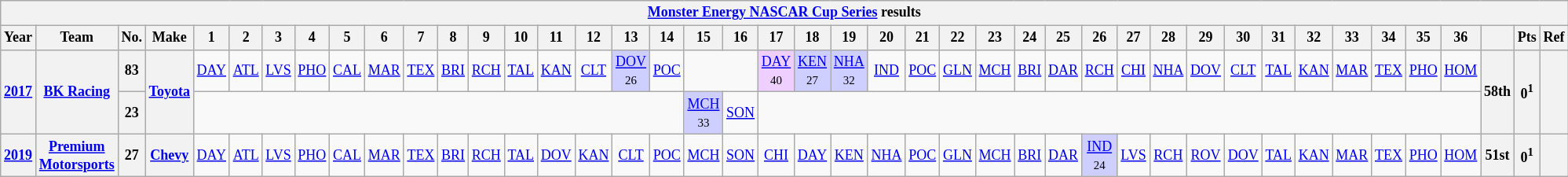<table class="wikitable" style="text-align:center; font-size:75%">
<tr>
<th colspan=45><a href='#'>Monster Energy NASCAR Cup Series</a> results</th>
</tr>
<tr>
<th>Year</th>
<th>Team</th>
<th>No.</th>
<th>Make</th>
<th>1</th>
<th>2</th>
<th>3</th>
<th>4</th>
<th>5</th>
<th>6</th>
<th>7</th>
<th>8</th>
<th>9</th>
<th>10</th>
<th>11</th>
<th>12</th>
<th>13</th>
<th>14</th>
<th>15</th>
<th>16</th>
<th>17</th>
<th>18</th>
<th>19</th>
<th>20</th>
<th>21</th>
<th>22</th>
<th>23</th>
<th>24</th>
<th>25</th>
<th>26</th>
<th>27</th>
<th>28</th>
<th>29</th>
<th>30</th>
<th>31</th>
<th>32</th>
<th>33</th>
<th>34</th>
<th>35</th>
<th>36</th>
<th></th>
<th>Pts</th>
<th>Ref</th>
</tr>
<tr>
<th rowspan=2><a href='#'>2017</a></th>
<th rowspan=2><a href='#'>BK Racing</a></th>
<th>83</th>
<th rowspan=2><a href='#'>Toyota</a></th>
<td><a href='#'>DAY</a></td>
<td><a href='#'>ATL</a></td>
<td><a href='#'>LVS</a></td>
<td><a href='#'>PHO</a></td>
<td><a href='#'>CAL</a></td>
<td><a href='#'>MAR</a></td>
<td><a href='#'>TEX</a></td>
<td><a href='#'>BRI</a></td>
<td><a href='#'>RCH</a></td>
<td><a href='#'>TAL</a></td>
<td><a href='#'>KAN</a></td>
<td><a href='#'>CLT</a></td>
<td style="background:#CFCFFF;"><a href='#'>DOV</a><br><small>26</small></td>
<td><a href='#'>POC</a></td>
<td colspan=2></td>
<td style="background:#EFCFFF;"><a href='#'>DAY</a><br><small>40</small></td>
<td style="background:#CFCFFF;"><a href='#'>KEN</a><br><small>27</small></td>
<td style="background:#CFCFFF;"><a href='#'>NHA</a><br><small>32</small></td>
<td><a href='#'>IND</a></td>
<td><a href='#'>POC</a></td>
<td><a href='#'>GLN</a></td>
<td><a href='#'>MCH</a></td>
<td><a href='#'>BRI</a></td>
<td><a href='#'>DAR</a></td>
<td><a href='#'>RCH</a></td>
<td><a href='#'>CHI</a></td>
<td><a href='#'>NHA</a></td>
<td><a href='#'>DOV</a></td>
<td><a href='#'>CLT</a></td>
<td><a href='#'>TAL</a></td>
<td><a href='#'>KAN</a></td>
<td><a href='#'>MAR</a></td>
<td><a href='#'>TEX</a></td>
<td><a href='#'>PHO</a></td>
<td><a href='#'>HOM</a></td>
<th rowspan=2>58th</th>
<th rowspan=2>0<sup>1</sup></th>
<th rowspan=2></th>
</tr>
<tr>
<th>23</th>
<td colspan=14></td>
<td style="background:#CFCFFF;"><a href='#'>MCH</a><br><small>33</small></td>
<td><a href='#'>SON</a></td>
<td colspan=20></td>
</tr>
<tr>
<th><a href='#'>2019</a></th>
<th><a href='#'>Premium Motorsports</a></th>
<th>27</th>
<th><a href='#'>Chevy</a></th>
<td><a href='#'>DAY</a></td>
<td><a href='#'>ATL</a></td>
<td><a href='#'>LVS</a></td>
<td><a href='#'>PHO</a></td>
<td><a href='#'>CAL</a></td>
<td><a href='#'>MAR</a></td>
<td><a href='#'>TEX</a></td>
<td><a href='#'>BRI</a></td>
<td><a href='#'>RCH</a></td>
<td><a href='#'>TAL</a></td>
<td><a href='#'>DOV</a></td>
<td><a href='#'>KAN</a></td>
<td><a href='#'>CLT</a></td>
<td><a href='#'>POC</a></td>
<td><a href='#'>MCH</a></td>
<td><a href='#'>SON</a></td>
<td><a href='#'>CHI</a></td>
<td><a href='#'>DAY</a></td>
<td><a href='#'>KEN</a></td>
<td><a href='#'>NHA</a></td>
<td><a href='#'>POC</a></td>
<td><a href='#'>GLN</a></td>
<td><a href='#'>MCH</a></td>
<td><a href='#'>BRI</a></td>
<td><a href='#'>DAR</a></td>
<td style="background:#CFCFFF;"><a href='#'>IND</a><br><small>24</small></td>
<td><a href='#'>LVS</a></td>
<td><a href='#'>RCH</a></td>
<td><a href='#'>ROV</a></td>
<td><a href='#'>DOV</a></td>
<td><a href='#'>TAL</a></td>
<td><a href='#'>KAN</a></td>
<td><a href='#'>MAR</a></td>
<td><a href='#'>TEX</a></td>
<td><a href='#'>PHO</a></td>
<td><a href='#'>HOM</a></td>
<th>51st</th>
<th>0<sup>1</sup></th>
<th></th>
</tr>
</table>
